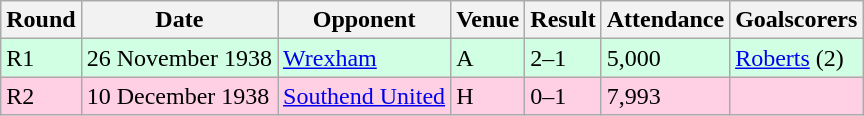<table class="wikitable">
<tr>
<th>Round</th>
<th>Date</th>
<th>Opponent</th>
<th>Venue</th>
<th>Result</th>
<th>Attendance</th>
<th>Goalscorers</th>
</tr>
<tr style="background:#d0ffe3;">
<td>R1</td>
<td>26 November 1938</td>
<td><a href='#'>Wrexham</a></td>
<td>A</td>
<td>2–1</td>
<td>5,000</td>
<td><a href='#'>Roberts</a> (2)</td>
</tr>
<tr style="background:#ffd0e3;">
<td>R2</td>
<td>10 December 1938</td>
<td><a href='#'>Southend United</a></td>
<td>H</td>
<td>0–1</td>
<td>7,993</td>
<td></td>
</tr>
</table>
